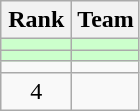<table class="wikitable" style="text-align:center">
<tr>
<th width=40>Rank</th>
<th>Team</th>
</tr>
<tr bgcolor=#ccffcc>
<td></td>
<td style="text-align:left"></td>
</tr>
<tr bgcolor=#ccffcc>
<td></td>
<td style="text-align:left"></td>
</tr>
<tr>
<td></td>
<td style="text-align:left"></td>
</tr>
<tr>
<td>4</td>
<td style="text-align:left"></td>
</tr>
</table>
